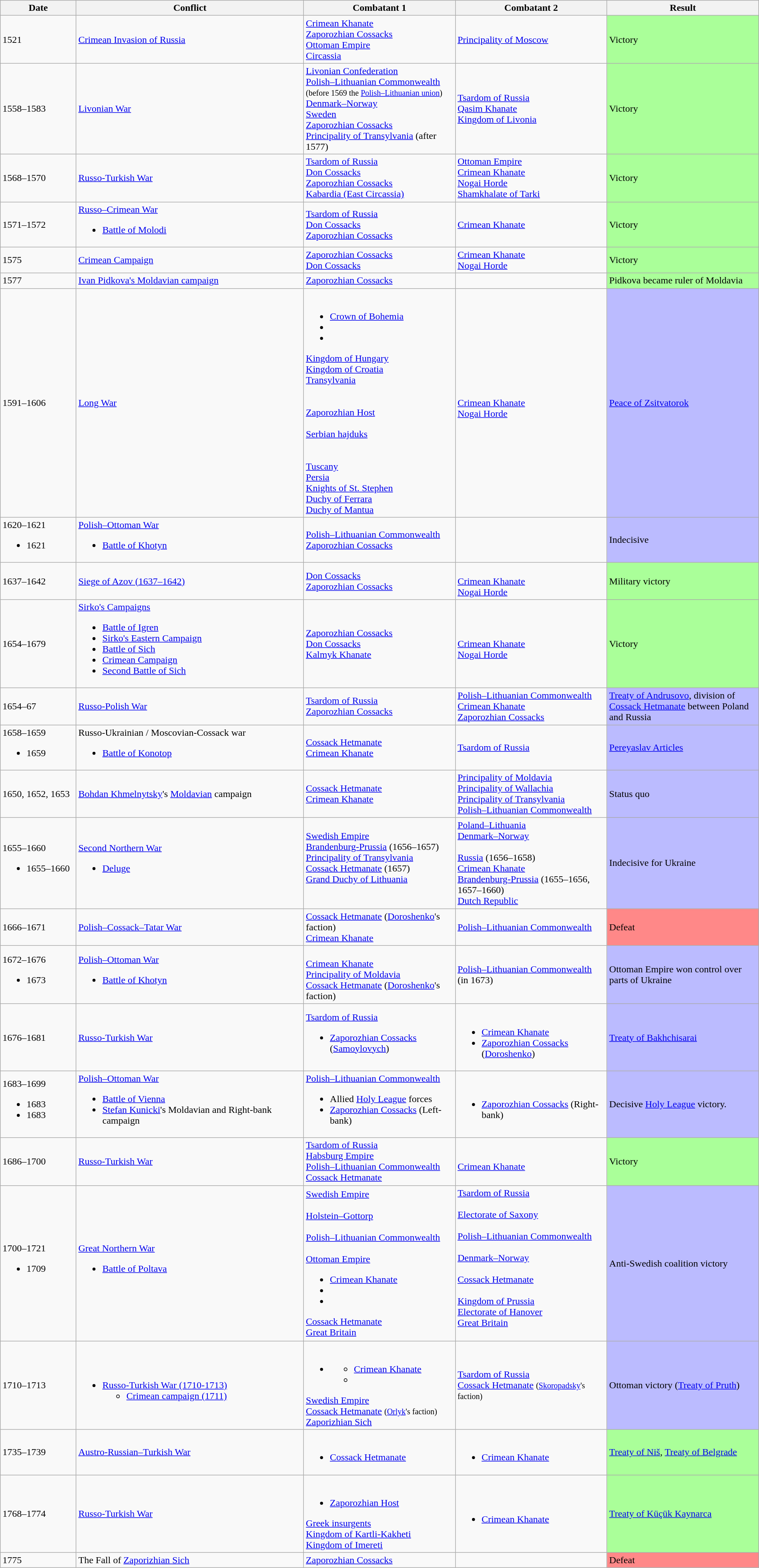<table class="wikitable" width="100%">
<tr>
<th width="10%">Date</th>
<th width="30%">Conflict</th>
<th width="20%">Combatant 1</th>
<th width="20%">Combatant 2</th>
<th width="20%">Result</th>
</tr>
<tr>
<td>1521</td>
<td><a href='#'>Crimean Invasion of Russia</a></td>
<td> <a href='#'>Crimean Khanate</a><br> <a href='#'>Zaporozhian Cossacks</a><br> <a href='#'>Ottoman Empire</a><br> <a href='#'>Circassia</a></td>
<td> <a href='#'>Principality of Moscow</a></td>
<td style="background:#AF9">Victory</td>
</tr>
<tr>
<td>1558–1583</td>
<td><a href='#'>Livonian War</a></td>
<td> <a href='#'>Livonian Confederation</a><br> <a href='#'>Polish–Lithuanian Commonwealth</a><br><small>(before 1569 the <a href='#'>Polish–Lithuanian union</a>)</small><br> <a href='#'>Denmark–Norway</a><br> <a href='#'>Sweden</a><br> <a href='#'>Zaporozhian Cossacks</a><br> <a href='#'>Principality of Transylvania</a> (after 1577)</td>
<td> <a href='#'>Tsardom of Russia</a><br><a href='#'>Qasim Khanate</a><br><a href='#'>Kingdom of Livonia</a></td>
<td style="background:#AF9">Victory</td>
</tr>
<tr>
<td>1568–1570</td>
<td><a href='#'>Russo-Turkish War</a></td>
<td> <a href='#'>Tsardom of Russia</a><br> <a href='#'>Don Cossacks</a><br> <a href='#'>Zaporozhian Cossacks</a><br><a href='#'>Kabardia (East Circassia)</a></td>
<td> <a href='#'>Ottoman Empire</a><br>  <a href='#'>Crimean Khanate</a><br>  <a href='#'>Nogai Horde</a><br> <a href='#'>Shamkhalate of Tarki</a></td>
<td style="background:#AF9">Victory</td>
</tr>
<tr>
<td>1571–1572</td>
<td><a href='#'>Russo–Crimean War</a><br><ul><li><a href='#'>Battle of Molodi</a></li></ul></td>
<td> <a href='#'>Tsardom of Russia</a><br> <a href='#'>Don Cossacks</a><br> <a href='#'>Zaporozhian Cossacks</a></td>
<td> <a href='#'>Crimean Khanate</a><br></td>
<td style="background:#AF9">Victory</td>
</tr>
<tr>
<td>1575</td>
<td><a href='#'>Crimean Campaign</a></td>
<td> <a href='#'>Zaporozhian Cossacks</a><br> <a href='#'>Don Cossacks</a></td>
<td> <a href='#'>Crimean Khanate</a><br> <a href='#'>Nogai Horde</a></td>
<td style="background:#AF9">Victory</td>
</tr>
<tr>
<td>1577</td>
<td><a href='#'>Ivan Pidkova's Moldavian campaign</a></td>
<td> <a href='#'>Zaporozhian Cossacks</a></td>
<td><br> </td>
<td style="background:#AF9">Pidkova became ruler of Moldavia</td>
</tr>
<tr>
<td>1591–1606</td>
<td><a href='#'>Long War</a></td>
<td><br><ul><li> <a href='#'>Crown of Bohemia</a></li><li></li><li></li></ul> <a href='#'>Kingdom of Hungary</a><br> <a href='#'>Kingdom of Croatia</a><br>  <a href='#'>Transylvania</a><br>  <br>  <br>  <a href='#'>Zaporozhian Host</a><br>  <br>  <a href='#'>Serbian hajduks</a><br>  <br>  <br>  <a href='#'>Tuscany</a> <br>  <a href='#'>Persia</a><br>  <a href='#'>Knights of St. Stephen</a><br>  <a href='#'>Duchy of Ferrara</a><br>  <a href='#'>Duchy of Mantua</a><br> </td>
<td><br> <a href='#'>Crimean Khanate</a> <br>  <a href='#'>Nogai Horde</a></td>
<td style="background:#BBF"><a href='#'>Peace of Zsitvatorok</a></td>
</tr>
<tr>
<td>1620–1621<br><ul><li>1621</li></ul></td>
<td><a href='#'>Polish–Ottoman War</a><br><ul><li><a href='#'>Battle of Khotyn</a></li></ul></td>
<td> <a href='#'>Polish–Lithuanian Commonwealth</a><br> <a href='#'>Zaporozhian Cossacks</a></td>
<td></td>
<td style="background:#BBF">Indecisive</td>
</tr>
<tr>
<td>1637–1642</td>
<td><a href='#'>Siege of Azov (1637–1642)</a></td>
<td> <a href='#'>Don Cossacks</a><br> <a href='#'>Zaporozhian Cossacks</a></td>
<td><br> <a href='#'>Crimean Khanate</a><br> <a href='#'>Nogai Horde</a></td>
<td style="background:#AF9">Military victory</td>
</tr>
<tr>
<td>1654–1679</td>
<td><a href='#'>Sirko's Campaigns</a><br><ul><li><a href='#'>Battle of Igren</a></li><li><a href='#'>Sirko's Eastern Campaign</a></li><li><a href='#'>Battle of Sich</a></li><li><a href='#'>Crimean Campaign</a></li><li><a href='#'>Second Battle of Sich</a></li></ul></td>
<td> <a href='#'>Zaporozhian Cossacks</a><br> <a href='#'>Don Cossacks</a><br> <a href='#'>Kalmyk Khanate</a></td>
<td><br> <a href='#'>Crimean Khanate</a><br> <a href='#'>Nogai Horde</a></td>
<td style="background:#AF9">Victory</td>
</tr>
<tr>
<td>1654–67</td>
<td><a href='#'>Russo-Polish War</a></td>
<td> <a href='#'>Tsardom of Russia</a><br> <a href='#'>Zaporozhian Cossacks</a></td>
<td> <a href='#'>Polish–Lithuanian Commonwealth</a><br> <a href='#'>Crimean Khanate</a> <br> <a href='#'>Zaporozhian Cossacks</a></td>
<td style="background:#BBF"><a href='#'>Treaty of Andrusovo</a>, division of <a href='#'>Cossack Hetmanate</a> between Poland and Russia</td>
</tr>
<tr>
<td>1658–1659<br><ul><li>1659</li></ul></td>
<td>Russo-Ukrainian / Moscovian-Cossack war<br><ul><li><a href='#'>Battle of Konotop</a></li></ul></td>
<td> <a href='#'>Cossack Hetmanate</a> <br> <a href='#'>Crimean Khanate</a></td>
<td> <a href='#'>Tsardom of Russia</a></td>
<td style="background:#BBF"><a href='#'>Pereyaslav Articles</a></td>
</tr>
<tr>
<td>1650, 1652, 1653</td>
<td><a href='#'>Bohdan Khmelnytsky</a>'s <a href='#'>Moldavian</a> campaign</td>
<td> <a href='#'>Cossack Hetmanate</a> <br> <a href='#'>Crimean Khanate</a></td>
<td> <a href='#'>Principality of Moldavia</a> <br>  <a href='#'>Principality of Wallachia</a><br>  <a href='#'>Principality of Transylvania</a><br>  <a href='#'>Polish–Lithuanian Commonwealth</a></td>
<td style="background:#BBF">Status quo</td>
</tr>
<tr>
<td>1655–1660<br><ul><li>1655–1660</li></ul></td>
<td><a href='#'>Second Northern War</a><br><ul><li><a href='#'>Deluge</a></li></ul></td>
<td> <a href='#'>Swedish Empire</a><br> <a href='#'>Brandenburg-Prussia</a> (1656–1657)<br> <a href='#'>Principality of Transylvania</a><br>  <a href='#'>Cossack Hetmanate</a> (1657) <br>  <a href='#'>Grand Duchy of Lithuania</a><br>  <br> </td>
<td> <a href='#'>Poland–Lithuania</a><br> <a href='#'>Denmark–Norway</a><br><br> <a href='#'>Russia</a> (1656–1658)<br> <a href='#'>Crimean Khanate</a><br> <a href='#'>Brandenburg-Prussia</a> (1655–1656, 1657–1660)<br> <a href='#'>Dutch Republic</a></td>
<td style="background:#BBF">Indecisive for Ukraine</td>
</tr>
<tr>
<td>1666–1671</td>
<td><a href='#'>Polish–Cossack–Tatar War</a></td>
<td> <a href='#'>Cossack Hetmanate</a> (<a href='#'>Doroshenko</a>'s faction)<br> <a href='#'>Crimean Khanate</a></td>
<td> <a href='#'>Polish–Lithuanian Commonwealth</a></td>
<td style="background:#F88">Defeat</td>
</tr>
<tr>
<td>1672–1676<br><ul><li>1673</li></ul></td>
<td><a href='#'>Polish–Ottoman War</a><br><ul><li><a href='#'>Battle of Khotyn</a></li></ul></td>
<td> <br> <a href='#'>Crimean Khanate</a> <br> <a href='#'>Principality of Moldavia</a><br> <a href='#'>Cossack Hetmanate</a> (<a href='#'>Doroshenko</a>'s faction)</td>
<td> <a href='#'>Polish–Lithuanian Commonwealth</a> <br> (in 1673)</td>
<td style="background:#BBF">Ottoman Empire won control over parts of Ukraine</td>
</tr>
<tr>
<td>1676–1681</td>
<td><a href='#'>Russo-Turkish War</a></td>
<td> <a href='#'>Tsardom of Russia</a><br><ul><li> <a href='#'>Zaporozhian Cossacks</a> (<a href='#'>Samoylovych</a>)</li></ul></td>
<td><br><ul><li> <a href='#'>Crimean Khanate</a></li><li> <a href='#'>Zaporozhian Cossacks</a> (<a href='#'>Doroshenko</a>)</li></ul></td>
<td style="background:#BBF"><a href='#'>Treaty of Bakhchisarai</a></td>
</tr>
<tr>
<td>1683–1699<br><ul><li>1683</li><li>1683</li></ul></td>
<td><a href='#'>Polish–Ottoman War</a><br><ul><li><a href='#'>Battle of Vienna</a></li><li><a href='#'>Stefan Kunicki</a>'s Moldavian and Right-bank campaign</li></ul></td>
<td> <a href='#'>Polish–Lithuanian Commonwealth</a><br><ul><li>Allied <a href='#'>Holy League</a> forces</li><li> <a href='#'>Zaporozhian Cossacks</a> (Left-bank)</li></ul></td>
<td><br><ul><li> <a href='#'>Zaporozhian Cossacks</a> (Right-bank)</li></ul></td>
<td style="background:#BBF">Decisive <a href='#'>Holy League</a> victory.</td>
</tr>
<tr>
<td>1686–1700</td>
<td><a href='#'>Russo-Turkish War</a></td>
<td> <a href='#'>Tsardom of Russia</a><br> <a href='#'>Habsburg Empire</a><br> <a href='#'>Polish–Lithuanian Commonwealth</a><br> <a href='#'>Cossack Hetmanate</a></td>
<td><br> <a href='#'>Crimean Khanate</a></td>
<td style="background:#AF9">Victory</td>
</tr>
<tr>
<td>1700–1721<br><ul><li>1709</li></ul></td>
<td><a href='#'>Great Northern War</a><br><ul><li><a href='#'>Battle of Poltava</a></li></ul></td>
<td> <a href='#'>Swedish Empire</a> <br> <br> <a href='#'>Holstein–Gottorp</a> <br> <br> <a href='#'>Polish–Lithuanian Commonwealth</a> <br><br> <a href='#'>Ottoman Empire</a> <br><ul><li> <a href='#'>Crimean Khanate</a></li><li></li><li></li></ul> <a href='#'>Cossack Hetmanate</a> <br> <a href='#'>Great Britain</a><br></td>
<td> <a href='#'>Tsardom of Russia</a> <br> <br> <a href='#'>Electorate of Saxony</a><br><br> <a href='#'>Polish–Lithuanian Commonwealth</a><br>  <br> <a href='#'>Denmark–Norway</a><br><br> <a href='#'>Cossack Hetmanate</a> <br> <br> <a href='#'>Kingdom of Prussia</a> <br> <a href='#'>Electorate of Hanover</a> <br> <a href='#'>Great Britain</a><br><br> </td>
<td style="background:#BBF">Anti-Swedish coalition victory</td>
</tr>
<tr>
<td>1710–1713</td>
<td><br><ul><li><a href='#'>Russo-Turkish War (1710-1713)</a><ul><li><a href='#'>Crimean campaign (1711)</a></li></ul></li></ul></td>
<td><br><ul><li><ul><li> <a href='#'>Crimean Khanate</a></li><li></li></ul></li></ul> <a href='#'>Swedish Empire</a><br>  <a href='#'>Cossack Hetmanate</a> <small>(<a href='#'>Orlyk</a>'s faction)</small><br>  <a href='#'>Zaporizhian Sich</a>
</td>
<td> <a href='#'>Tsardom of Russia</a><br> <a href='#'>Cossack Hetmanate</a> <small>(<a href='#'>Skoropadsky</a>'s faction)</small><br></td>
<td style="background:#BBF">Ottoman victory (<a href='#'>Treaty of Pruth</a>)</td>
</tr>
<tr>
<td>1735–1739</td>
<td><a href='#'>Austro-Russian–Turkish War</a></td>
<td><br><ul><li> <a href='#'>Cossack Hetmanate</a></li></ul></td>
<td><br><ul><li> <a href='#'>Crimean Khanate</a></li></ul></td>
<td style="background:#AF9"><a href='#'>Treaty of Niš</a>, <a href='#'>Treaty of Belgrade</a></td>
</tr>
<tr>
<td>1768–1774</td>
<td><a href='#'>Russo-Turkish War</a></td>
<td><br><ul><li> <a href='#'>Zaporozhian Host</a></li></ul> <a href='#'>Greek insurgents</a><br> <a href='#'>Kingdom of Kartli-Kakheti</a><br> <a href='#'>Kingdom of Imereti</a></td>
<td><br><ul><li> <a href='#'>Crimean Khanate</a></li></ul></td>
<td style="background:#AF9"><a href='#'>Treaty of Küçük Kaynarca</a></td>
</tr>
<tr>
<td>1775</td>
<td>The Fall of <a href='#'>Zaporizhian Sich</a></td>
<td> <a href='#'>Zaporozhian Cossacks</a></td>
<td></td>
<td style="background:#F88">Defeat</td>
</tr>
</table>
